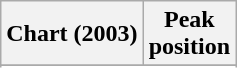<table class="wikitable sortable plainrowheaders">
<tr>
<th scope="col">Chart (2003)</th>
<th scope="col">Peak<br>position</th>
</tr>
<tr>
</tr>
<tr>
</tr>
<tr>
</tr>
<tr>
</tr>
<tr>
</tr>
</table>
